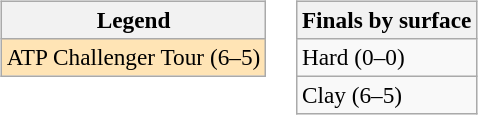<table>
<tr valign=top>
<td><br><table class="wikitable" style=font-size:97%>
<tr>
<th>Legend</th>
</tr>
<tr style="background:moccasin;">
<td>ATP Challenger Tour (6–5)</td>
</tr>
</table>
</td>
<td><br><table class="wikitable" style=font-size:97%>
<tr>
<th>Finals by surface</th>
</tr>
<tr>
<td>Hard (0–0)</td>
</tr>
<tr>
<td>Clay (6–5)</td>
</tr>
</table>
</td>
</tr>
</table>
